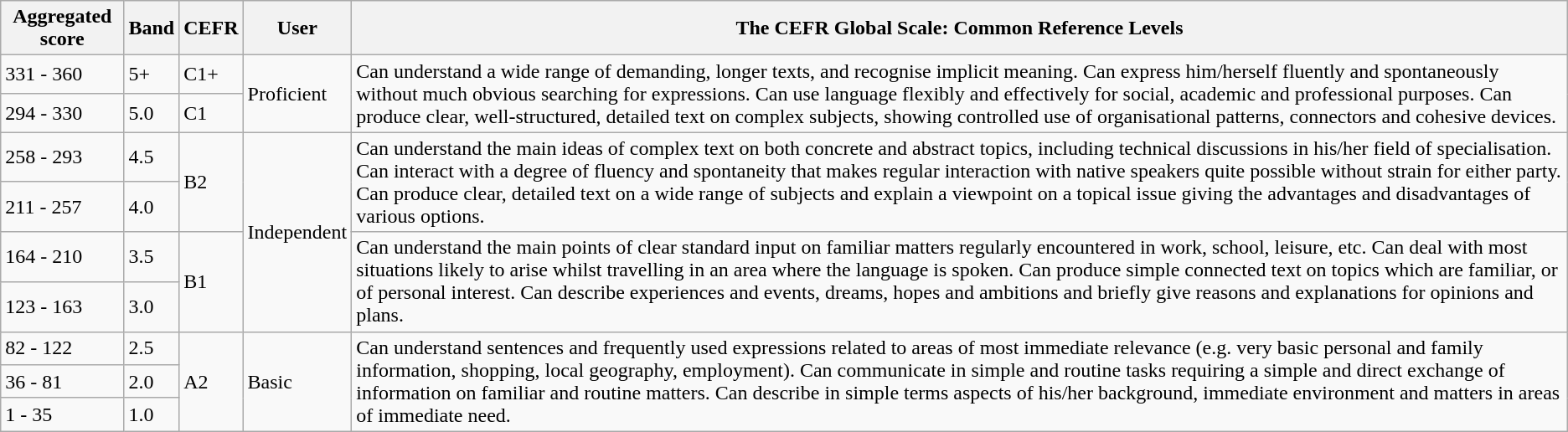<table class="wikitable">
<tr>
<th>Aggregated score</th>
<th>Band</th>
<th>CEFR</th>
<th>User</th>
<th>The CEFR Global Scale: Common Reference Levels</th>
</tr>
<tr>
<td>331 - 360</td>
<td>5+</td>
<td>C1+</td>
<td rowspan="2">Proficient</td>
<td rowspan="2">Can understand a wide range of demanding, longer texts, and recognise implicit meaning. Can express him/herself fluently and spontaneously without much obvious searching for expressions. Can use language flexibly and effectively for social, academic and professional purposes. Can produce clear, well-structured, detailed text on complex subjects, showing controlled use of organisational patterns, connectors and cohesive devices.</td>
</tr>
<tr>
<td>294 - 330</td>
<td>5.0</td>
<td>C1</td>
</tr>
<tr>
<td>258 - 293</td>
<td>4.5</td>
<td rowspan="2">B2</td>
<td rowspan="4">Independent</td>
<td rowspan="2">Can understand the main ideas of complex text on both concrete and abstract topics, including technical discussions in his/her field of specialisation. Can interact with a degree of fluency and spontaneity that makes regular interaction with native speakers quite possible without strain for either party. Can produce clear, detailed text on a wide range of subjects and explain a viewpoint on a topical issue giving the advantages and disadvantages of various options.</td>
</tr>
<tr>
<td>211 - 257</td>
<td>4.0</td>
</tr>
<tr>
<td>164 - 210</td>
<td>3.5</td>
<td rowspan="2">B1</td>
<td rowspan="2">Can understand the main points of clear standard input on familiar matters regularly encountered in work, school, leisure, etc. Can deal with most situations likely to arise whilst travelling in an area where the language is spoken. Can produce simple connected text on topics which are familiar, or of personal interest. Can describe experiences and events, dreams, hopes and ambitions and briefly give reasons and explanations for opinions and plans.</td>
</tr>
<tr>
<td>123 - 163</td>
<td>3.0</td>
</tr>
<tr>
<td>82 - 122</td>
<td>2.5</td>
<td rowspan="3">A2</td>
<td rowspan="3">Basic</td>
<td rowspan="3">Can understand sentences and frequently used expressions related to areas of most immediate relevance (e.g. very basic personal and family information, shopping, local geography, employment). Can communicate in simple and routine tasks requiring a simple and direct exchange of information on familiar and routine matters. Can describe in simple terms aspects of his/her background, immediate environment and matters in areas of immediate need.</td>
</tr>
<tr>
<td>36 - 81</td>
<td>2.0</td>
</tr>
<tr>
<td>1 - 35</td>
<td>1.0</td>
</tr>
</table>
